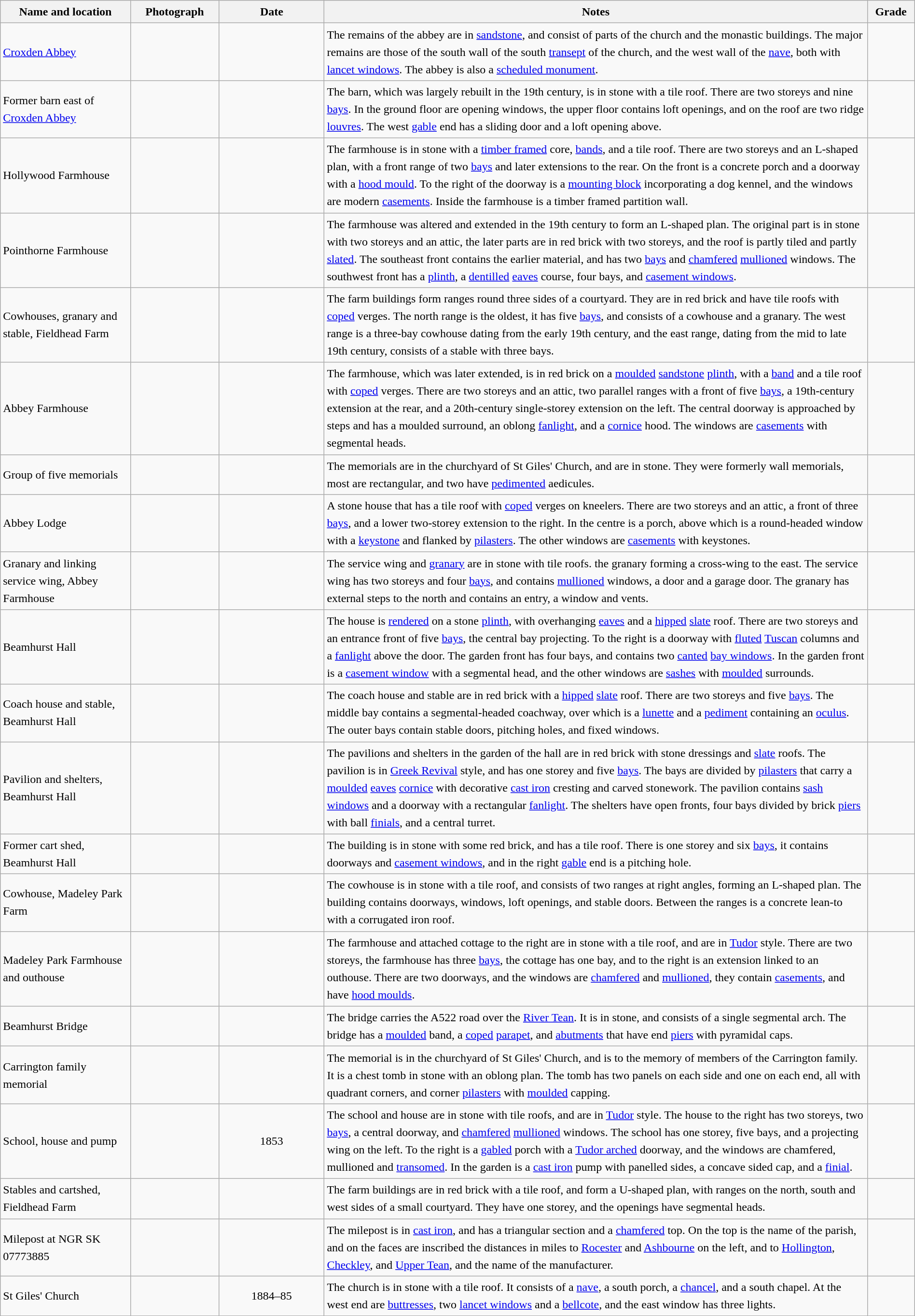<table class="wikitable sortable plainrowheaders" style="width:100%; border:0; text-align:left; line-height:150%;">
<tr>
<th scope="col"  style="width:150px">Name and location</th>
<th scope="col"  style="width:100px" class="unsortable">Photograph</th>
<th scope="col"  style="width:120px">Date</th>
<th scope="col"  style="width:650px" class="unsortable">Notes</th>
<th scope="col"  style="width:50px">Grade</th>
</tr>
<tr>
<td><a href='#'>Croxden Abbey</a><br><small></small></td>
<td></td>
<td align="center"></td>
<td>The remains of the abbey are in <a href='#'>sandstone</a>, and consist of parts of the church and the monastic buildings.  The major remains are those of the south wall of the south <a href='#'>transept</a> of the church, and the west wall of the <a href='#'>nave</a>, both with <a href='#'>lancet windows</a>.  The abbey is also a <a href='#'>scheduled monument</a>.</td>
<td align="center" ></td>
</tr>
<tr>
<td>Former barn east of <a href='#'>Croxden Abbey</a><br><small></small></td>
<td></td>
<td align="center"></td>
<td>The barn, which was largely rebuilt in the 19th century, is in stone with a tile roof.  There are two storeys and nine <a href='#'>bays</a>.  In the ground floor are opening windows, the upper floor contains loft openings, and on the roof are two ridge <a href='#'>louvres</a>.  The west <a href='#'>gable</a> end has a sliding door and a loft opening above.</td>
<td align="center" ></td>
</tr>
<tr>
<td>Hollywood Farmhouse<br><small></small></td>
<td></td>
<td align="center"></td>
<td>The farmhouse is in stone with a <a href='#'>timber framed</a> core, <a href='#'>bands</a>, and a tile roof.  There are two storeys and an L-shaped plan, with a front range of two <a href='#'>bays</a> and later extensions to the rear.  On the front is a concrete porch and a doorway with a <a href='#'>hood mould</a>.  To the right of the doorway is a <a href='#'>mounting block</a> incorporating a dog kennel, and the windows are modern <a href='#'>casements</a>.  Inside the farmhouse is a timber framed partition wall.</td>
<td align="center" ></td>
</tr>
<tr>
<td>Pointhorne Farmhouse<br><small></small></td>
<td></td>
<td align="center"></td>
<td>The farmhouse was altered and extended in the 19th century to form an L-shaped plan.  The original part is in stone with two storeys and an attic, the later parts are in red brick with two storeys, and the roof is partly tiled and partly <a href='#'>slated</a>.  The southeast front contains the earlier material, and has two <a href='#'>bays</a> and <a href='#'>chamfered</a> <a href='#'>mullioned</a> windows.  The southwest front has a <a href='#'>plinth</a>, a <a href='#'>dentilled</a> <a href='#'>eaves</a> course, four bays, and <a href='#'>casement windows</a>.</td>
<td align="center" ></td>
</tr>
<tr>
<td>Cowhouses, granary and stable, Fieldhead Farm<br><small></small></td>
<td></td>
<td align="center"></td>
<td>The farm buildings form ranges round three sides of a courtyard.  They are in red brick and have tile roofs with <a href='#'>coped</a> verges.  The north range is the oldest, it has five <a href='#'>bays</a>, and consists of a cowhouse and a granary.  The west range is a three-bay cowhouse dating from the early 19th century, and the east range, dating from the mid to late 19th century, consists of a stable with three bays.</td>
<td align="center" ></td>
</tr>
<tr>
<td>Abbey Farmhouse<br><small></small></td>
<td></td>
<td align="center"></td>
<td>The farmhouse, which was later extended, is in red brick on a <a href='#'>moulded</a> <a href='#'>sandstone</a> <a href='#'>plinth</a>, with a <a href='#'>band</a> and a tile roof with <a href='#'>coped</a> verges.  There are two storeys and an attic, two parallel ranges with a front of five <a href='#'>bays</a>, a 19th-century extension at the rear, and a 20th-century single-storey extension on the left.  The central doorway is approached by steps and has a moulded surround, an oblong <a href='#'>fanlight</a>, and a <a href='#'>cornice</a> hood.  The windows are <a href='#'>casements</a> with segmental heads.</td>
<td align="center" ></td>
</tr>
<tr>
<td>Group of five memorials<br><small></small></td>
<td></td>
<td align="center"></td>
<td>The memorials are in the churchyard of St Giles' Church, and are in stone.  They were formerly wall memorials, most are rectangular, and two have <a href='#'>pedimented</a> aedicules.</td>
<td align="center" ></td>
</tr>
<tr>
<td>Abbey Lodge<br><small></small></td>
<td></td>
<td align="center"></td>
<td>A stone house that has a tile roof with <a href='#'>coped</a> verges on kneelers.  There are two storeys and an attic, a front of three <a href='#'>bays</a>, and a lower two-storey extension to the right.  In the centre is a porch, above which is a round-headed window with a <a href='#'>keystone</a> and flanked by <a href='#'>pilasters</a>.  The other windows are <a href='#'>casements</a> with keystones.</td>
<td align="center" ></td>
</tr>
<tr>
<td>Granary and linking service wing, Abbey Farmhouse<br><small></small></td>
<td></td>
<td align="center"></td>
<td>The service wing and <a href='#'>granary</a> are in stone with tile roofs. the granary forming a cross-wing to the east.  The service wing has two storeys and four <a href='#'>bays</a>, and contains <a href='#'>mullioned</a> windows, a door and a garage door.  The granary has external steps to the north and contains an entry, a window and vents.</td>
<td align="center" ></td>
</tr>
<tr>
<td>Beamhurst Hall<br><small></small></td>
<td></td>
<td align="center"></td>
<td>The house is <a href='#'>rendered</a> on a stone <a href='#'>plinth</a>, with overhanging <a href='#'>eaves</a> and a <a href='#'>hipped</a> <a href='#'>slate</a> roof.  There are two storeys and an entrance front of five <a href='#'>bays</a>, the central bay projecting.  To the right is a doorway with <a href='#'>fluted</a> <a href='#'>Tuscan</a> columns and a <a href='#'>fanlight</a> above the door.  The garden front has four bays, and contains two <a href='#'>canted</a> <a href='#'>bay windows</a>.  In the garden front is a <a href='#'>casement window</a> with a segmental head, and the other windows are <a href='#'>sashes</a> with <a href='#'>moulded</a> surrounds.</td>
<td align="center" ></td>
</tr>
<tr>
<td>Coach house and stable, Beamhurst Hall<br><small></small></td>
<td></td>
<td align="center"></td>
<td>The coach house and stable are in red brick with a <a href='#'>hipped</a> <a href='#'>slate</a> roof.  There are two storeys and five <a href='#'>bays</a>.  The middle bay contains a segmental-headed coachway, over which is a <a href='#'>lunette</a> and a <a href='#'>pediment</a> containing an <a href='#'>oculus</a>.  The outer bays contain stable doors, pitching holes, and fixed windows.</td>
<td align="center" ></td>
</tr>
<tr>
<td>Pavilion and shelters, Beamhurst Hall<br><small></small></td>
<td></td>
<td align="center"></td>
<td>The pavilions and shelters in the garden of the hall are in red brick with stone dressings and <a href='#'>slate</a> roofs.  The pavilion is in <a href='#'>Greek Revival</a> style, and has one storey and five <a href='#'>bays</a>.  The bays are divided by <a href='#'>pilasters</a> that carry a <a href='#'>moulded</a> <a href='#'>eaves</a> <a href='#'>cornice</a> with decorative <a href='#'>cast iron</a> cresting and carved stonework.  The pavilion contains <a href='#'>sash windows</a> and a doorway with a rectangular <a href='#'>fanlight</a>.  The shelters have open fronts, four bays divided by brick <a href='#'>piers</a> with ball <a href='#'>finials</a>, and a central turret.</td>
<td align="center" ></td>
</tr>
<tr>
<td>Former cart shed, Beamhurst Hall<br><small></small></td>
<td></td>
<td align="center"></td>
<td>The building is in stone with some red brick, and has a tile roof.  There is one storey and six <a href='#'>bays</a>, it contains doorways and <a href='#'>casement windows</a>, and in the right <a href='#'>gable</a> end is a pitching hole.</td>
<td align="center" ></td>
</tr>
<tr>
<td>Cowhouse, Madeley Park Farm<br><small></small></td>
<td></td>
<td align="center"></td>
<td>The cowhouse is in stone with a tile roof, and consists of two ranges at right angles, forming an L-shaped plan.  The building contains doorways, windows, loft openings, and stable doors.  Between the ranges is a concrete lean-to with a corrugated iron roof.</td>
<td align="center" ></td>
</tr>
<tr>
<td>Madeley Park Farmhouse and outhouse<br><small></small></td>
<td></td>
<td align="center"></td>
<td>The farmhouse and attached cottage to the right are in stone with a tile roof, and are in <a href='#'>Tudor</a> style.  There are two storeys, the farmhouse has three <a href='#'>bays</a>, the cottage has one bay, and to the right is an extension linked to an outhouse.  There are two doorways, and the windows are <a href='#'>chamfered</a> and <a href='#'>mullioned</a>, they contain <a href='#'>casements</a>, and have <a href='#'>hood moulds</a>.</td>
<td align="center" ></td>
</tr>
<tr>
<td>Beamhurst Bridge<br><small></small></td>
<td></td>
<td align="center"></td>
<td>The bridge carries the A522 road over the <a href='#'>River Tean</a>.  It is in stone, and consists of a single segmental arch.  The bridge has a <a href='#'>moulded</a> band, a <a href='#'>coped</a> <a href='#'>parapet</a>, and <a href='#'>abutments</a> that have end <a href='#'>piers</a> with pyramidal caps.</td>
<td align="center" ></td>
</tr>
<tr>
<td>Carrington family memorial<br><small></small></td>
<td></td>
<td align="center"></td>
<td>The memorial is in the churchyard of St Giles' Church, and is to the memory of members of the Carrington family.  It is a chest tomb in stone with an oblong plan.  The tomb has two panels on each side and one on each end, all with quadrant corners, and corner <a href='#'>pilasters</a> with <a href='#'>moulded</a> capping.</td>
<td align="center" ></td>
</tr>
<tr>
<td>School, house and pump<br><small></small></td>
<td></td>
<td align="center">1853</td>
<td>The school and house are in stone with tile roofs, and are in <a href='#'>Tudor</a> style.  The house to the right has two storeys, two <a href='#'>bays</a>, a central doorway, and <a href='#'>chamfered</a> <a href='#'>mullioned</a> windows.  The school has one storey, five bays, and a projecting wing on the left.  To the right is a <a href='#'>gabled</a> porch with a <a href='#'>Tudor arched</a> doorway, and the windows are chamfered, mullioned and <a href='#'>transomed</a>.  In the garden is a <a href='#'>cast iron</a> pump with panelled sides, a concave sided cap, and a <a href='#'>finial</a>.</td>
<td align="center" ></td>
</tr>
<tr>
<td>Stables and cartshed, Fieldhead Farm<br><small></small></td>
<td></td>
<td align="center"></td>
<td>The farm buildings are in red brick with a tile roof, and form a U-shaped plan, with ranges on the north, south and west sides of a small courtyard.  They have one storey, and the openings have segmental heads.</td>
<td align="center" ></td>
</tr>
<tr>
<td>Milepost at NGR SK 07773885<br><small></small></td>
<td></td>
<td align="center"></td>
<td>The milepost is in <a href='#'>cast iron</a>, and has a triangular section and a <a href='#'>chamfered</a> top.  On the top is the name of the parish, and on the faces are inscribed the distances in miles to <a href='#'>Rocester</a> and <a href='#'>Ashbourne</a> on the left, and to <a href='#'>Hollington</a>, <a href='#'>Checkley</a>, and <a href='#'>Upper Tean</a>, and the name of the manufacturer.</td>
<td align="center" ></td>
</tr>
<tr>
<td>St Giles' Church<br><small></small></td>
<td></td>
<td align="center">1884–85</td>
<td>The church is in stone with a tile roof.  It consists of a <a href='#'>nave</a>, a south porch, a <a href='#'>chancel</a>, and a south chapel.  At the west end are <a href='#'>buttresses</a>, two <a href='#'>lancet windows</a> and a <a href='#'>bellcote</a>, and the east window has three lights.</td>
<td align="center" ></td>
</tr>
<tr>
</tr>
</table>
